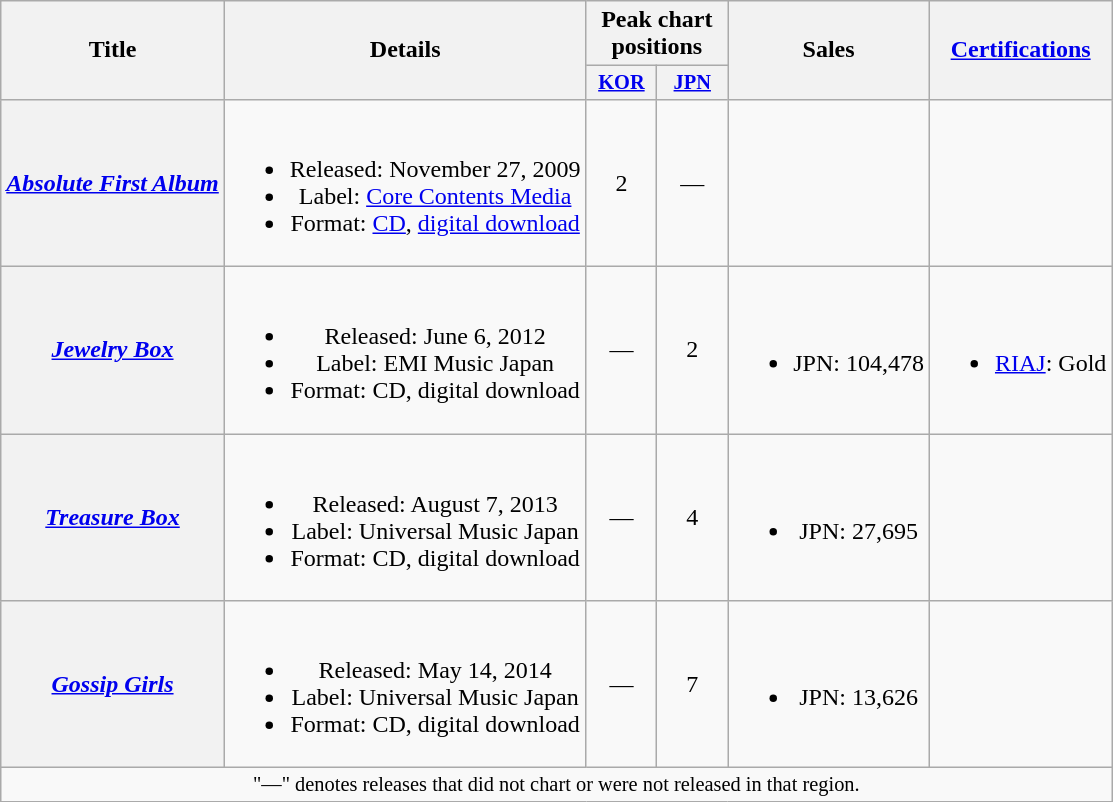<table class="wikitable plainrowheaders" style="text-align:center;">
<tr>
<th scope="col" rowspan="2">Title</th>
<th scope="col" rowspan="2">Details</th>
<th colspan="2" scope="col">Peak chart positions</th>
<th scope="col" rowspan="2">Sales</th>
<th scope="col" rowspan="2"><a href='#'>Certifications</a></th>
</tr>
<tr>
<th scope="col" style="width:3em;font-size:85%"><a href='#'>KOR</a><br></th>
<th scope="col" style="width:3em;font-size:85%"><a href='#'>JPN</a><br></th>
</tr>
<tr>
<th scope="row"><em><a href='#'>Absolute First Album</a></em></th>
<td><br><ul><li>Released: November 27, 2009</li><li>Label: <a href='#'>Core Contents Media</a></li><li>Format: <a href='#'>CD</a>, <a href='#'>digital download</a></li></ul></td>
<td>2</td>
<td>—</td>
<td></td>
<td></td>
</tr>
<tr>
<th scope="row"><em><a href='#'>Jewelry Box</a></em></th>
<td><br><ul><li>Released: June 6, 2012</li><li>Label: EMI Music Japan</li><li>Format: CD, digital download</li></ul></td>
<td>—</td>
<td>2</td>
<td><br><ul><li>JPN: 104,478</li></ul></td>
<td><br><ul><li><a href='#'>RIAJ</a>: Gold</li></ul></td>
</tr>
<tr>
<th scope="row"><em><a href='#'>Treasure Box</a></em></th>
<td><br><ul><li>Released: August 7, 2013</li><li>Label: Universal Music Japan</li><li>Format: CD, digital download</li></ul></td>
<td>—</td>
<td>4</td>
<td><br><ul><li>JPN: 27,695</li></ul></td>
<td></td>
</tr>
<tr>
<th scope="row"><em><a href='#'>Gossip Girls</a></em></th>
<td><br><ul><li>Released: May 14, 2014</li><li>Label: Universal Music Japan</li><li>Format: CD, digital download</li></ul></td>
<td>—</td>
<td>7</td>
<td><br><ul><li>JPN: 13,626</li></ul></td>
<td></td>
</tr>
<tr>
<td colspan="6" style="font-size:85%;">"—" denotes releases that did not chart or were not released in that region.</td>
</tr>
</table>
